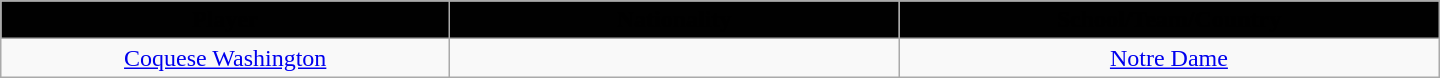<table class="wikitable" style="text-align:center; width:60em">
<tr>
<th style="background: #010101" width="10%"><span>Player</span></th>
<th style="background: #010101" width="10%"><span>Nationality</span></th>
<th style="background: #010101" width="10%"><span>School/Team/Country</span></th>
</tr>
<tr>
<td><a href='#'>Coquese Washington</a></td>
<td></td>
<td><a href='#'>Notre Dame</a></td>
</tr>
</table>
